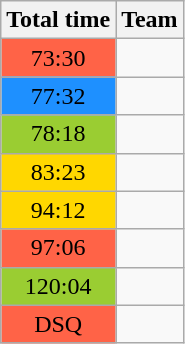<table class="wikitable" style="text-align:center;">
<tr>
<th>Total time</th>
<th>Team</th>
</tr>
<tr>
<td style="background-color:#FF6347">73:30</td>
<td style="text-align:left;"></td>
</tr>
<tr>
<td style="background-color:#1E90FF">77:32</td>
<td style="text-align:left;"></td>
</tr>
<tr>
<td style="background-color:#9ACD32">78:18</td>
<td style="text-align:left;"></td>
</tr>
<tr>
<td style="background-color:#FFD700">83:23</td>
<td style="text-align:left;"></td>
</tr>
<tr>
<td style="background-color:#FFD700">94:12</td>
<td style="text-align:left;"></td>
</tr>
<tr>
<td style="background-color:#FF6347">97:06</td>
<td style="text-align:left;"></td>
</tr>
<tr>
<td style="background-color:#9ACD32">120:04</td>
<td style="text-align:left;"></td>
</tr>
<tr>
<td style="background-color:#FF6347">DSQ</td>
<td style="text-align:left;"></td>
</tr>
</table>
